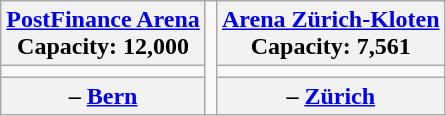<table class="wikitable" style="text-align:center;">
<tr>
<th><a href='#'>PostFinance Arena</a><br>Capacity: 12,000</th>
<td rowspan="3"></td>
<th><a href='#'>Arena Zürich-Kloten</a><br>Capacity: 7,561</th>
</tr>
<tr>
<td></td>
<td></td>
</tr>
<tr>
<th> – <a href='#'>Bern</a></th>
<th> – <a href='#'>Zürich</a></th>
</tr>
</table>
